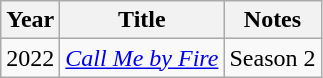<table class="wikitable">
<tr>
<th>Year</th>
<th>Title</th>
<th>Notes</th>
</tr>
<tr>
<td>2022</td>
<td><em><a href='#'>Call Me by Fire</a></em></td>
<td>Season 2</td>
</tr>
</table>
